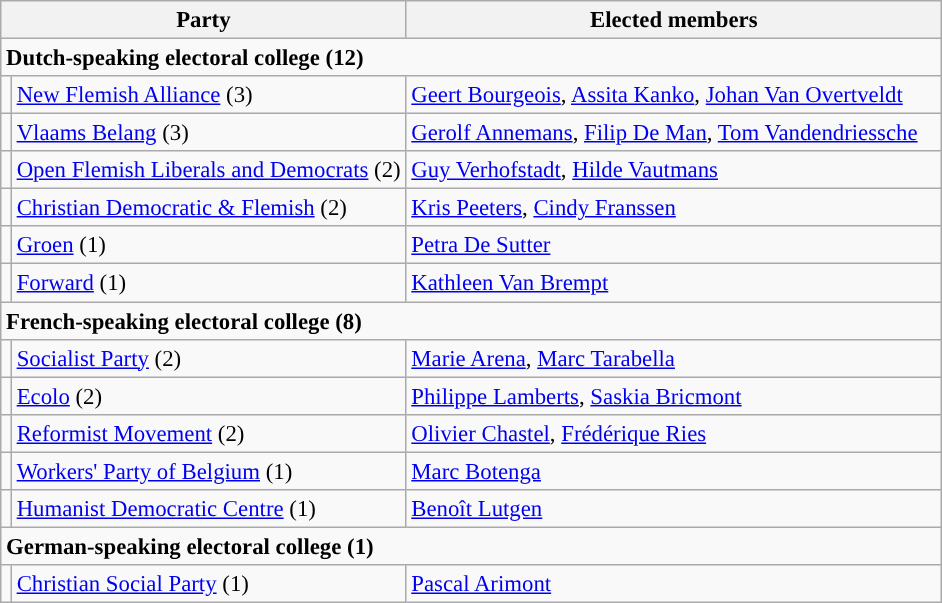<table class="wikitable" style="font-size:95%;">
<tr>
<th colspan="2" style="width:175px;">Party</th>
<th style="width:350px;">Elected members</th>
</tr>
<tr>
<td colspan="3"><strong>Dutch-speaking electoral college (12)</strong></td>
</tr>
<tr>
<td style="background-color: "></td>
<td><a href='#'>New Flemish Alliance</a> (3)</td>
<td><a href='#'>Geert Bourgeois</a>, <a href='#'>Assita Kanko</a>, <a href='#'>Johan Van Overtveldt</a></td>
</tr>
<tr>
<td style="background-color: "></td>
<td><a href='#'>Vlaams Belang</a> (3)</td>
<td><a href='#'>Gerolf Annemans</a>, <a href='#'>Filip De Man</a>, <a href='#'>Tom Vandendriessche</a></td>
</tr>
<tr>
<td style="background-color: "></td>
<td><a href='#'>Open Flemish Liberals and Democrats</a> (2)</td>
<td><a href='#'>Guy Verhofstadt</a>, <a href='#'>Hilde Vautmans</a></td>
</tr>
<tr>
<td style="background-color: "></td>
<td><a href='#'>Christian Democratic & Flemish</a> (2)</td>
<td><a href='#'>Kris Peeters</a>, <a href='#'>Cindy Franssen</a></td>
</tr>
<tr>
<td style="background-color: "></td>
<td><a href='#'>Groen</a> (1)</td>
<td><a href='#'>Petra De Sutter</a></td>
</tr>
<tr>
<td style="background-color: "></td>
<td><a href='#'>Forward</a> (1)</td>
<td><a href='#'>Kathleen Van Brempt</a></td>
</tr>
<tr>
<td colspan="3"><strong>French-speaking electoral college (8)</strong></td>
</tr>
<tr>
<td style="background-color: "></td>
<td><a href='#'>Socialist Party</a> (2)</td>
<td><a href='#'>Marie Arena</a>, <a href='#'>Marc Tarabella</a></td>
</tr>
<tr>
<td style="background-color: "></td>
<td><a href='#'>Ecolo</a> (2)</td>
<td><a href='#'>Philippe Lamberts</a>, <a href='#'>Saskia Bricmont</a></td>
</tr>
<tr>
<td style="background-color: "></td>
<td><a href='#'>Reformist Movement</a> (2)</td>
<td><a href='#'>Olivier Chastel</a>, <a href='#'>Frédérique Ries</a></td>
</tr>
<tr>
<td style="background-color: "></td>
<td><a href='#'>Workers' Party of Belgium</a> (1)</td>
<td><a href='#'>Marc Botenga</a></td>
</tr>
<tr>
<td style="background-color: "></td>
<td><a href='#'>Humanist Democratic Centre</a> (1)</td>
<td><a href='#'>Benoît Lutgen</a></td>
</tr>
<tr>
<td colspan="3"><strong>German-speaking electoral college (1)</strong></td>
</tr>
<tr>
<td style="background-color: "></td>
<td><a href='#'>Christian Social Party</a> (1)</td>
<td><a href='#'>Pascal Arimont</a></td>
</tr>
</table>
